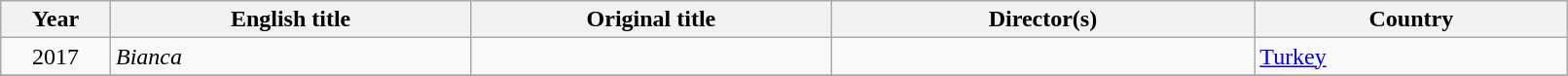<table class="sortable wikitable" width="85%" cellpadding="5">
<tr>
<th width="7%">Year</th>
<th width="23%">English title</th>
<th width="23%">Original title</th>
<th width="27%">Director(s)</th>
<th width="20%">Country</th>
</tr>
<tr>
<td style="text-align:center;">2017</td>
<td><em>Bianca</em> </td>
<td></td>
<td></td>
<td><a href='#'>Turkey</a></td>
</tr>
<tr>
</tr>
</table>
